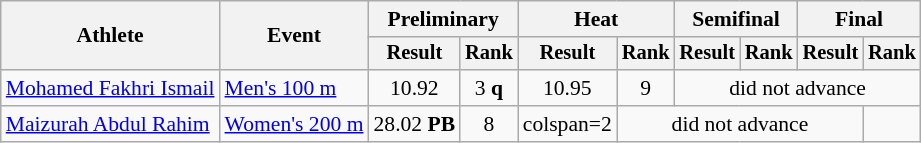<table class="wikitable" style="font-size:90%">
<tr>
<th rowspan="2">Athlete</th>
<th rowspan="2">Event</th>
<th colspan="2">Preliminary</th>
<th colspan="2">Heat</th>
<th colspan="2">Semifinal</th>
<th colspan="2">Final</th>
</tr>
<tr style="font-size:95%">
<th>Result</th>
<th>Rank</th>
<th>Result</th>
<th>Rank</th>
<th>Result</th>
<th>Rank</th>
<th>Result</th>
<th>Rank</th>
</tr>
<tr align=center>
<td align=left><a href='#'>Mohamed Fakhri Ismail</a></td>
<td align=left><a href='#'>Men's 100 m</a></td>
<td>10.92</td>
<td>3 <strong>q</strong></td>
<td>10.95</td>
<td>9</td>
<td colspan="4">did not advance</td>
</tr>
<tr align=center>
<td align=left><a href='#'>Maizurah Abdul Rahim</a></td>
<td align=left><a href='#'>Women's 200 m</a></td>
<td>28.02 <strong>PB</strong></td>
<td>8</td>
<td>colspan=2 </td>
<td colspan=4>did not advance</td>
</tr>
</table>
